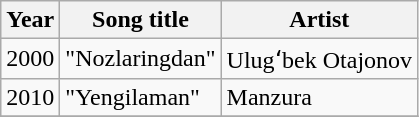<table class = "wikitable sortable">
<tr>
<th>Year</th>
<th>Song title</th>
<th>Artist</th>
</tr>
<tr>
<td rowspan=1>2000</td>
<td>"Nozlaringdan"</td>
<td rowspan=1>Ulugʻbek Otajonov</td>
</tr>
<tr>
<td rowspan=1>2010</td>
<td>"Yengilaman"</td>
<td rowspan=1>Manzura</td>
</tr>
<tr>
</tr>
</table>
